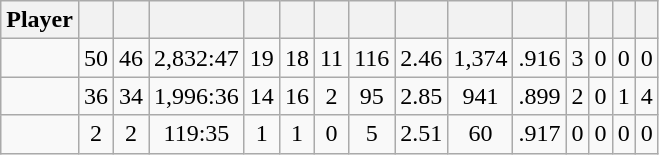<table class="wikitable sortable" style="text-align:center;">
<tr>
<th>Player</th>
<th></th>
<th></th>
<th></th>
<th></th>
<th></th>
<th></th>
<th></th>
<th></th>
<th></th>
<th></th>
<th></th>
<th></th>
<th></th>
<th></th>
</tr>
<tr>
<td></td>
<td>50</td>
<td>46</td>
<td>2,832:47</td>
<td>19</td>
<td>18</td>
<td>11</td>
<td>116</td>
<td>2.46</td>
<td>1,374</td>
<td>.916</td>
<td>3</td>
<td>0</td>
<td>0</td>
<td>0</td>
</tr>
<tr>
<td></td>
<td>36</td>
<td>34</td>
<td>1,996:36</td>
<td>14</td>
<td>16</td>
<td>2</td>
<td>95</td>
<td>2.85</td>
<td>941</td>
<td>.899</td>
<td>2</td>
<td>0</td>
<td>1</td>
<td>4</td>
</tr>
<tr>
<td></td>
<td>2</td>
<td>2</td>
<td>119:35</td>
<td>1</td>
<td>1</td>
<td>0</td>
<td>5</td>
<td>2.51</td>
<td>60</td>
<td>.917</td>
<td>0</td>
<td>0</td>
<td>0</td>
<td>0</td>
</tr>
</table>
